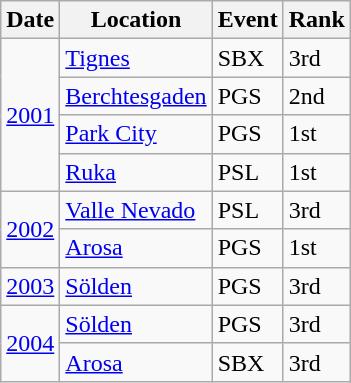<table class="wikitable">
<tr>
<th>Date</th>
<th>Location</th>
<th>Event</th>
<th>Rank</th>
</tr>
<tr>
<td rowspan=4><a href='#'>2001</a></td>
<td> <a href='#'>Tignes</a></td>
<td>SBX</td>
<td>3rd</td>
</tr>
<tr>
<td> <a href='#'>Berchtesgaden</a></td>
<td>PGS</td>
<td>2nd</td>
</tr>
<tr>
<td> <a href='#'>Park City</a></td>
<td>PGS</td>
<td>1st</td>
</tr>
<tr>
<td> <a href='#'>Ruka</a></td>
<td>PSL</td>
<td>1st</td>
</tr>
<tr>
<td rowspan=2><a href='#'>2002</a></td>
<td> <a href='#'>Valle Nevado</a></td>
<td>PSL</td>
<td>3rd</td>
</tr>
<tr>
<td> <a href='#'>Arosa</a></td>
<td>PGS</td>
<td>1st</td>
</tr>
<tr>
<td><a href='#'>2003</a></td>
<td> <a href='#'>Sölden</a></td>
<td>PGS</td>
<td>3rd</td>
</tr>
<tr>
<td rowspan=2><a href='#'>2004</a></td>
<td> <a href='#'>Sölden</a></td>
<td>PGS</td>
<td>3rd</td>
</tr>
<tr>
<td> <a href='#'>Arosa</a></td>
<td>SBX</td>
<td>3rd</td>
</tr>
</table>
